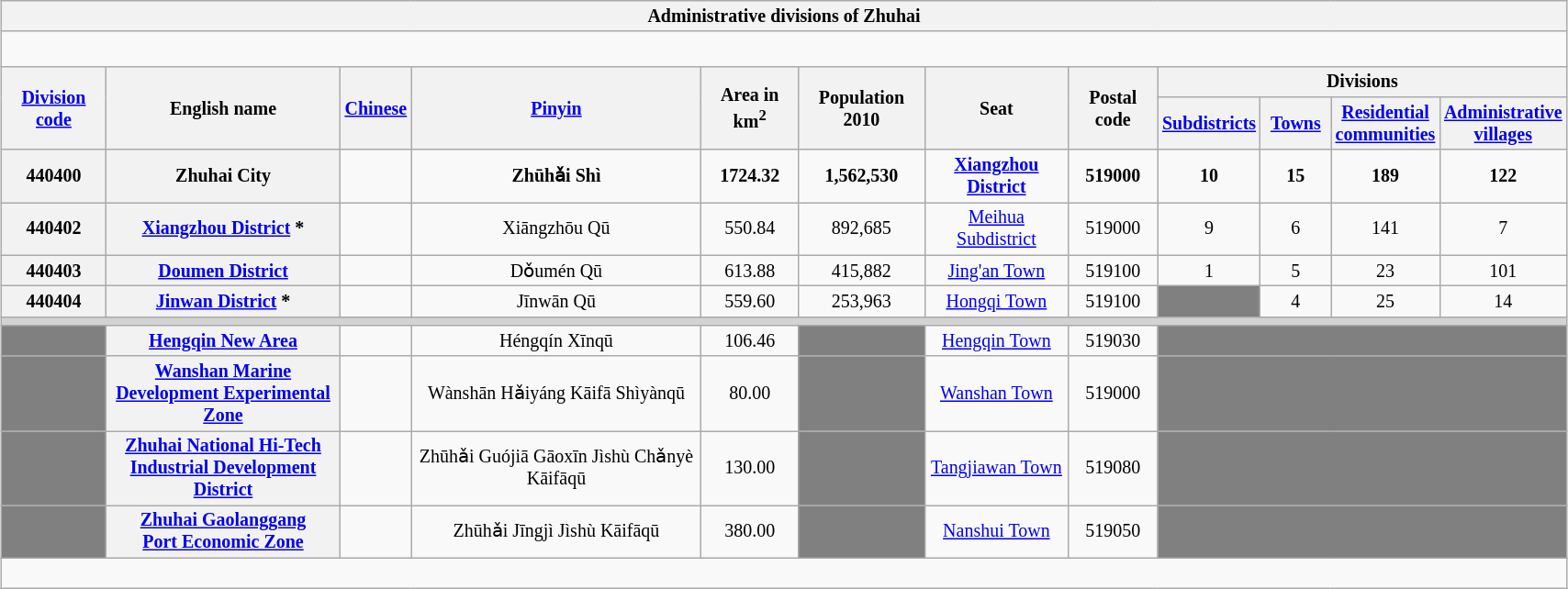<table class="wikitable" style="margin:1em auto 1em auto; width:90%; font-size:smaller; text-align:center">
<tr>
<th colspan="12"><strong>Administrative divisions of Zhuhai</strong></th>
</tr>
<tr>
<td colspan="12" style="font-size:larger"><div><br>






</div></td>
</tr>
<tr>
<th ! scope="col" rowspan=2><a href='#'>Division code</a></th>
<th ! scope="col" rowspan=2>English name</th>
<th ! scope="col" rowspan=2><a href='#'>Chinese</a></th>
<th ! scope="col" rowspan=2><a href='#'>Pinyin</a></th>
<th ! scope="col" rowspan=2>Area in km<sup>2</sup></th>
<th ! scope="col" rowspan=2>Population 2010</th>
<th ! scope="col" rowspan=2>Seat</th>
<th ! scope="col" rowspan=2>Postal code</th>
<th ! scope="col" colspan=4>Divisions</th>
</tr>
<tr>
<th ! scope="col" width="45"><a href='#'>Subdistricts</a></th>
<th ! scope="col" width="45"><a href='#'>Towns</a></th>
<th ! scope="col" width="45"><a href='#'>Residential communities</a></th>
<th ! scope="col" width="45"><a href='#'>Administrative villages</a></th>
</tr>
<tr style="font-weight: bold">
<th>440400</th>
<th>Zhuhai City</th>
<td></td>
<td>Zhūhǎi Shì</td>
<td>1724.32</td>
<td>1,562,530</td>
<td><a href='#'>Xiangzhou District</a></td>
<td>519000</td>
<td>10</td>
<td>15</td>
<td>189</td>
<td>122</td>
</tr>
<tr>
<th>440402</th>
<th><a href='#'>Xiangzhou District</a> *</th>
<td></td>
<td>Xiāngzhōu Qū</td>
<td>550.84</td>
<td>892,685</td>
<td><a href='#'>Meihua Subdistrict</a></td>
<td>519000</td>
<td>9</td>
<td>6</td>
<td>141</td>
<td>7</td>
</tr>
<tr>
<th>440403</th>
<th><a href='#'>Doumen District</a></th>
<td></td>
<td>Dǒumén Qū</td>
<td>613.88</td>
<td>415,882</td>
<td><a href='#'>Jing'an Town</a></td>
<td>519100</td>
<td>1</td>
<td>5</td>
<td>23</td>
<td>101</td>
</tr>
<tr>
<th>440404</th>
<th><a href='#'>Jinwan District</a> *</th>
<td></td>
<td>Jīnwān Qū</td>
<td>559.60</td>
<td>253,963</td>
<td><a href='#'>Hongqi Town</a></td>
<td>519100</td>
<td bgcolor="grey"></td>
<td>4</td>
<td>25</td>
<td>14</td>
</tr>
<tr style = "background:lightgrey; height: 2pt">
<td colspan = "12"></td>
</tr>
<tr>
<td bgcolor="grey"> </td>
<th><a href='#'>Hengqin New Area</a></th>
<td></td>
<td>Héngqín Xīnqū</td>
<td>106.46</td>
<td bgcolor="grey"></td>
<td><a href='#'>Hengqin Town</a></td>
<td>519030</td>
<td bgcolor="grey" colspan="4"></td>
</tr>
<tr>
<td bgcolor="grey"> </td>
<th><a href='#'>Wanshan Marine<br>Development Experimental Zone</a></th>
<td></td>
<td>Wànshān Hǎiyáng Kāifā Shìyànqū</td>
<td>80.00</td>
<td bgcolor="grey"></td>
<td><a href='#'>Wanshan Town</a></td>
<td>519000</td>
<td bgcolor="grey" colspan="4"></td>
</tr>
<tr>
<td bgcolor="grey"> </td>
<th><a href='#'>Zhuhai National Hi-Tech<br>Industrial Development District</a></th>
<td></td>
<td>Zhūhǎi Guójiā Gāoxīn Jìshù Chǎnyè Kāifāqū</td>
<td>130.00</td>
<td bgcolor="grey"></td>
<td><a href='#'>Tangjiawan Town</a></td>
<td>519080</td>
<td bgcolor="grey" colspan="4"></td>
</tr>
<tr>
<td bgcolor="grey"> </td>
<th><a href='#'>Zhuhai Gaolanggang<br>Port Economic Zone</a></th>
<td></td>
<td>Zhūhǎi Jīngjì Jìshù Kāifāqū</td>
<td>380.00</td>
<td bgcolor="grey"></td>
<td><a href='#'>Nanshui Town</a></td>
<td>519050</td>
<td bgcolor="grey" colspan="4"></td>
</tr>
<tr>
<td colspan="12"><br></td>
</tr>
</table>
